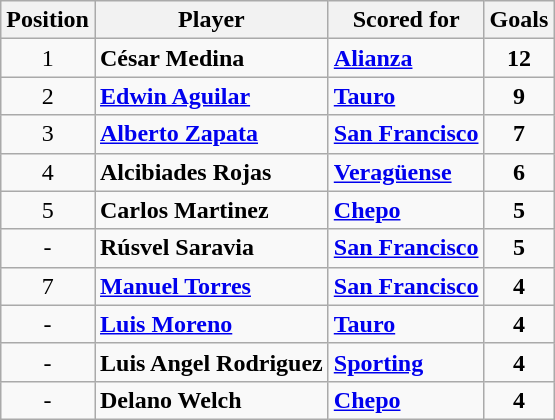<table class="wikitable" style="text-align: center;">
<tr>
<th>Position</th>
<th>Player</th>
<th>Scored for</th>
<th>Goals</th>
</tr>
<tr>
<td>1</td>
<td align="left"><strong>César Medina</strong></td>
<td align="left"><strong><a href='#'>Alianza</a></strong></td>
<td><strong>12</strong></td>
</tr>
<tr>
<td>2</td>
<td align="left"><strong><a href='#'>Edwin Aguilar</a></strong></td>
<td align="left"><strong><a href='#'>Tauro</a></strong></td>
<td><strong>9</strong></td>
</tr>
<tr>
<td>3</td>
<td align="left"><strong><a href='#'>Alberto Zapata</a></strong></td>
<td align="left"><strong><a href='#'>San Francisco</a></strong></td>
<td><strong>7</strong></td>
</tr>
<tr>
<td>4</td>
<td align="left"><strong>Alcibiades Rojas</strong></td>
<td align="left"><strong><a href='#'>Veragüense</a></strong></td>
<td><strong>6</strong></td>
</tr>
<tr>
<td>5</td>
<td align="left"><strong>Carlos Martinez</strong></td>
<td align="left"><strong><a href='#'>Chepo</a></strong></td>
<td><strong>5</strong></td>
</tr>
<tr>
<td>-</td>
<td align="left"><strong>Rúsvel Saravia</strong></td>
<td align="left"><strong><a href='#'>San Francisco</a></strong></td>
<td><strong>5</strong></td>
</tr>
<tr>
<td>7</td>
<td align="left"><strong><a href='#'>Manuel Torres</a></strong></td>
<td align="left"><strong><a href='#'>San Francisco</a></strong></td>
<td><strong>4</strong></td>
</tr>
<tr>
<td>-</td>
<td align="left"><strong><a href='#'>Luis Moreno</a></strong></td>
<td align="left"><strong><a href='#'>Tauro</a></strong></td>
<td><strong>4</strong></td>
</tr>
<tr>
<td>-</td>
<td align="left"><strong>Luis Angel Rodriguez</strong></td>
<td align="left"><strong><a href='#'>Sporting</a></strong></td>
<td><strong>4</strong></td>
</tr>
<tr>
<td>-</td>
<td align="left"><strong>Delano Welch</strong></td>
<td align="left"><strong><a href='#'>Chepo</a></strong></td>
<td><strong>4</strong></td>
</tr>
</table>
